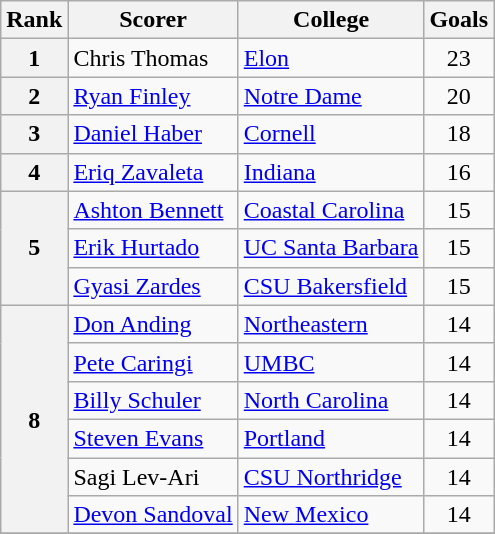<table class="wikitable">
<tr>
<th>Rank</th>
<th>Scorer</th>
<th>College</th>
<th>Goals</th>
</tr>
<tr>
<th>1</th>
<td> Chris Thomas</td>
<td><a href='#'>Elon</a></td>
<td style="text-align:center;">23</td>
</tr>
<tr>
<th>2</th>
<td> <a href='#'>Ryan Finley</a></td>
<td><a href='#'>Notre Dame</a></td>
<td style="text-align:center;">20</td>
</tr>
<tr>
<th>3</th>
<td> <a href='#'>Daniel Haber</a></td>
<td><a href='#'>Cornell</a></td>
<td style="text-align:center;">18</td>
</tr>
<tr>
<th>4</th>
<td> <a href='#'>Eriq Zavaleta</a></td>
<td><a href='#'>Indiana</a></td>
<td style="text-align:center;">16</td>
</tr>
<tr>
<th rowspan="3">5</th>
<td> <a href='#'>Ashton Bennett</a></td>
<td><a href='#'>Coastal Carolina</a></td>
<td style="text-align:center;">15</td>
</tr>
<tr>
<td> <a href='#'>Erik Hurtado</a></td>
<td><a href='#'>UC Santa Barbara</a></td>
<td style="text-align:center;">15</td>
</tr>
<tr>
<td> <a href='#'>Gyasi Zardes</a></td>
<td><a href='#'>CSU Bakersfield</a></td>
<td style="text-align:center;">15</td>
</tr>
<tr>
<th rowspan="6">8</th>
<td> <a href='#'>Don Anding</a></td>
<td><a href='#'>Northeastern</a></td>
<td style="text-align:center;">14</td>
</tr>
<tr>
<td> <a href='#'>Pete Caringi</a></td>
<td><a href='#'>UMBC</a></td>
<td style="text-align:center;">14</td>
</tr>
<tr>
<td> <a href='#'>Billy Schuler</a></td>
<td><a href='#'>North Carolina</a></td>
<td style="text-align:center;">14</td>
</tr>
<tr>
<td> <a href='#'>Steven Evans</a></td>
<td><a href='#'>Portland</a></td>
<td style="text-align:center;">14</td>
</tr>
<tr>
<td> Sagi Lev-Ari</td>
<td><a href='#'>CSU Northridge</a></td>
<td style="text-align:center;">14</td>
</tr>
<tr>
<td> <a href='#'>Devon Sandoval</a></td>
<td><a href='#'>New Mexico</a></td>
<td style="text-align:center;">14</td>
</tr>
<tr>
</tr>
</table>
